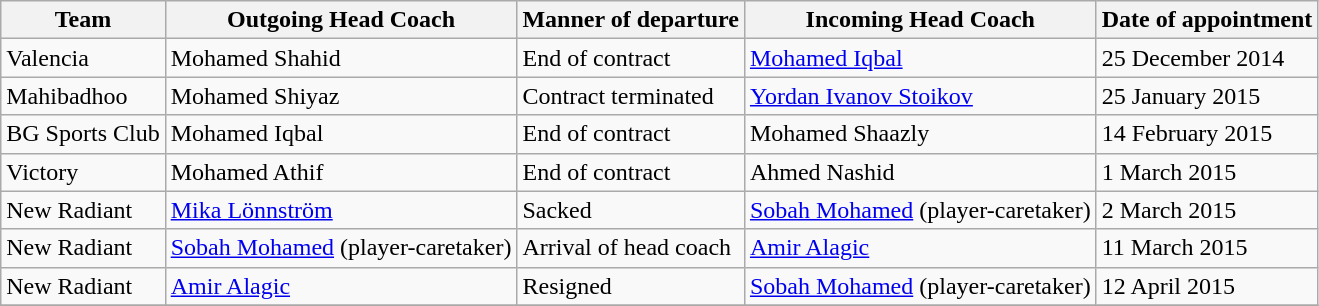<table class="wikitable">
<tr>
<th>Team</th>
<th>Outgoing Head Coach</th>
<th>Manner of departure</th>
<th>Incoming Head Coach</th>
<th>Date of appointment</th>
</tr>
<tr>
<td>Valencia</td>
<td> Mohamed Shahid</td>
<td>End of contract</td>
<td> <a href='#'>Mohamed Iqbal</a></td>
<td>25 December 2014</td>
</tr>
<tr>
<td>Mahibadhoo</td>
<td> Mohamed Shiyaz</td>
<td>Contract terminated</td>
<td> <a href='#'>Yordan Ivanov Stoikov</a></td>
<td>25 January 2015</td>
</tr>
<tr>
<td>BG Sports Club</td>
<td> Mohamed Iqbal</td>
<td>End of contract</td>
<td> Mohamed Shaazly</td>
<td>14 February 2015</td>
</tr>
<tr>
<td>Victory</td>
<td> Mohamed Athif</td>
<td>End of contract</td>
<td> Ahmed Nashid</td>
<td>1 March 2015</td>
</tr>
<tr>
<td>New Radiant</td>
<td> <a href='#'>Mika Lönnström</a></td>
<td>Sacked</td>
<td> <a href='#'>Sobah Mohamed</a> (player-caretaker)</td>
<td>2 March 2015</td>
</tr>
<tr>
<td>New Radiant</td>
<td> <a href='#'>Sobah Mohamed</a> (player-caretaker)</td>
<td>Arrival of head coach</td>
<td> <a href='#'>Amir Alagic</a></td>
<td>11 March 2015</td>
</tr>
<tr>
<td>New Radiant</td>
<td> <a href='#'>Amir Alagic</a></td>
<td>Resigned</td>
<td> <a href='#'>Sobah Mohamed</a> (player-caretaker)</td>
<td>12 April 2015</td>
</tr>
<tr>
</tr>
</table>
